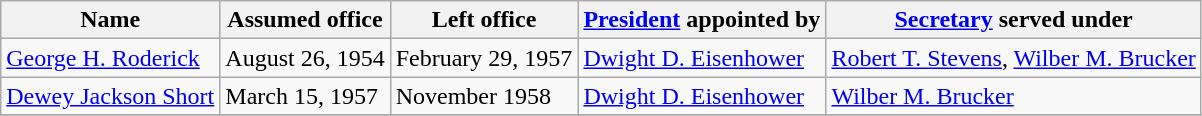<table class="wikitable">
<tr>
<th>Name</th>
<th>Assumed office</th>
<th>Left office</th>
<th><a href='#'>President</a> appointed by</th>
<th><a href='#'>Secretary</a> served under</th>
</tr>
<tr>
<td><a href='#'>George H. Roderick</a></td>
<td>August 26, 1954</td>
<td>February 29, 1957</td>
<td><a href='#'>Dwight D. Eisenhower</a></td>
<td><a href='#'>Robert T. Stevens</a>, <a href='#'>Wilber M. Brucker</a></td>
</tr>
<tr>
<td><a href='#'>Dewey Jackson Short</a></td>
<td>March 15, 1957</td>
<td>November 1958</td>
<td><a href='#'>Dwight D. Eisenhower</a></td>
<td><a href='#'>Wilber M. Brucker</a></td>
</tr>
<tr>
</tr>
</table>
